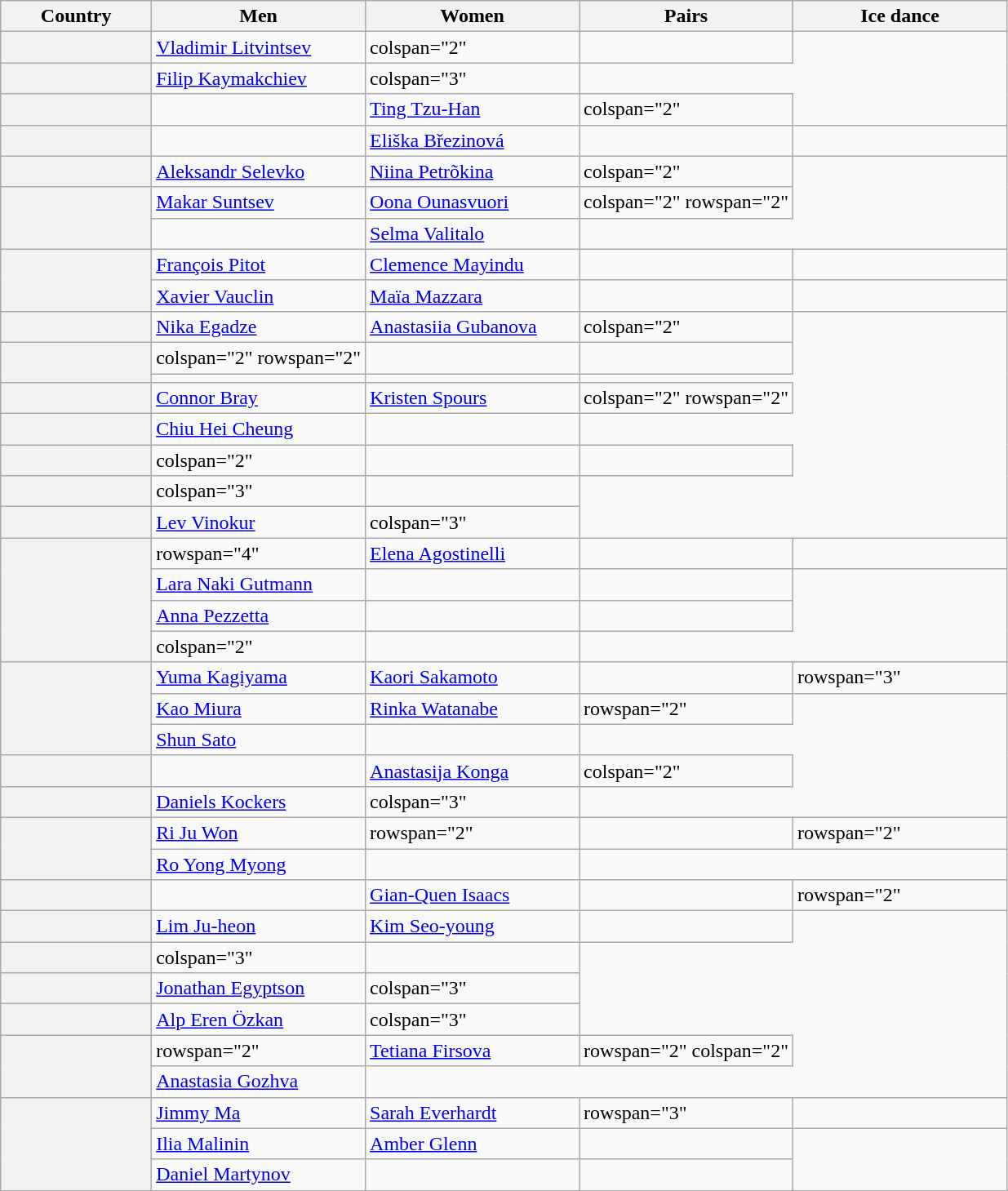<table class="wikitable unsortable" style="text-align:left">
<tr>
<th scope="col" style="width:15%">Country</th>
<th scope="col" style="width:21.25%">Men</th>
<th scope="col" style="width:21.25%">Women</th>
<th scope="col" style="width:21.25%">Pairs</th>
<th scope="col" style="width:21.25%">Ice dance</th>
</tr>
<tr>
<th scope="row" style="text-align:left"></th>
<td><a href='#'>Vladimir Litvintsev</a></td>
<td>colspan="2" </td>
<td></td>
</tr>
<tr>
<th scope="row" style="text-align:left"></th>
<td><a href='#'>Filip Kaymakchiev</a></td>
<td>colspan="3" </td>
</tr>
<tr>
<th scope="row" style="text-align:left"></th>
<td></td>
<td><a href='#'>Ting Tzu-Han</a></td>
<td>colspan="2" </td>
</tr>
<tr>
<th scope="row" style="text-align:left"></th>
<td></td>
<td><a href='#'>Eliška Březinová</a></td>
<td></td>
<td></td>
</tr>
<tr>
<th scope="row" style="text-align:left"></th>
<td><a href='#'>Aleksandr Selevko</a></td>
<td><a href='#'>Niina Petrõkina</a></td>
<td>colspan="2" </td>
</tr>
<tr>
<th rowspan="2" scope="row" style="text-align:left"></th>
<td><a href='#'>Makar Suntsev</a></td>
<td><a href='#'>Oona Ounasvuori</a></td>
<td>colspan="2" rowspan="2" </td>
</tr>
<tr>
<td></td>
<td><a href='#'>Selma Valitalo</a></td>
</tr>
<tr>
<th rowspan="2" scope="row" style="text-align:left"></th>
<td><a href='#'>François Pitot</a></td>
<td><a href='#'>Clemence Mayindu</a></td>
<td></td>
<td></td>
</tr>
<tr>
<td><a href='#'>Xavier Vauclin</a></td>
<td><a href='#'>Maïa Mazzara</a></td>
<td></td>
<td></td>
</tr>
<tr>
<th scope="row" style="text-align:left"></th>
<td><a href='#'>Nika Egadze</a></td>
<td><a href='#'>Anastasiia Gubanova</a></td>
<td>colspan="2" </td>
</tr>
<tr>
<th rowspan="2" scope="row" style="text-align:left"></th>
<td>colspan="2" rowspan="2" </td>
<td></td>
<td></td>
</tr>
<tr>
<td></td>
<td></td>
</tr>
<tr>
<th scope="row" style="text-align:left"></th>
<td><a href='#'>Connor Bray</a></td>
<td><a href='#'>Kristen Spours</a></td>
<td>colspan="2" rowspan="2" </td>
</tr>
<tr>
<th scope="row" style="text-align:left"></th>
<td><a href='#'>Chiu Hei Cheung</a></td>
<td></td>
</tr>
<tr>
<th scope="row" style="text-align:left"></th>
<td>colspan="2" </td>
<td></td>
<td></td>
</tr>
<tr>
<th scope="row" style="text-align:left"></th>
<td>colspan="3" </td>
<td></td>
</tr>
<tr>
<th scope="row" style="text-align:left"></th>
<td><a href='#'>Lev Vinokur</a></td>
<td>colspan="3" </td>
</tr>
<tr>
<th rowspan="4" scope="row" style="text-align:left"></th>
<td>rowspan="4" </td>
<td><a href='#'>Elena Agostinelli</a></td>
<td></td>
<td></td>
</tr>
<tr>
<td><a href='#'>Lara Naki Gutmann</a></td>
<td></td>
<td></td>
</tr>
<tr>
<td><a href='#'>Anna Pezzetta</a></td>
<td></td>
<td></td>
</tr>
<tr>
<td>colspan="2" </td>
<td></td>
</tr>
<tr>
<th rowspan="3" scope="row" style="text-align:left"></th>
<td><a href='#'>Yuma Kagiyama</a></td>
<td><a href='#'>Kaori Sakamoto</a></td>
<td></td>
<td>rowspan="3" </td>
</tr>
<tr>
<td><a href='#'>Kao Miura</a></td>
<td><a href='#'>Rinka Watanabe</a></td>
<td>rowspan="2" </td>
</tr>
<tr>
<td><a href='#'>Shun Sato</a></td>
<td></td>
</tr>
<tr>
<th scope="row" style="text-align:left"></th>
<td></td>
<td><a href='#'>Anastasija Konga</a></td>
<td>colspan="2" </td>
</tr>
<tr>
<th scope="row" style="text-align:left"></th>
<td><a href='#'>Daniels Kockers</a></td>
<td>colspan="3" </td>
</tr>
<tr>
<th rowspan="2" scope="row" style="text-align:left"></th>
<td><a href='#'>Ri Ju Won</a></td>
<td>rowspan="2" </td>
<td></td>
<td>rowspan="2" </td>
</tr>
<tr>
<td><a href='#'>Ro Yong Myong</a></td>
<td></td>
</tr>
<tr>
<th scope="row" style="text-align:left"></th>
<td></td>
<td><a href='#'>Gian-Quen Isaacs</a></td>
<td></td>
<td>rowspan="2" </td>
</tr>
<tr>
<th scope="row" style="text-align:left"></th>
<td><a href='#'>Lim Ju-heon</a></td>
<td><a href='#'>Kim Seo-young</a></td>
<td></td>
</tr>
<tr>
<th scope="row" style="text-align:left"></th>
<td>colspan="3" </td>
<td></td>
</tr>
<tr>
<th scope="row" style="text-align:left"></th>
<td><a href='#'>Jonathan Egyptson</a></td>
<td>colspan="3" </td>
</tr>
<tr>
<th scope="row" style="text-align:left"></th>
<td><a href='#'>Alp Eren Özkan</a></td>
<td>colspan="3" </td>
</tr>
<tr>
<th rowspan="2" scope="row" style="text-align:left"></th>
<td>rowspan="2" </td>
<td><a href='#'>Tetiana Firsova</a></td>
<td>rowspan="2" colspan="2" </td>
</tr>
<tr>
<td><a href='#'>Anastasia Gozhva</a></td>
</tr>
<tr>
<th rowspan="3" scope="row" style="text-align:left"></th>
<td><a href='#'>Jimmy Ma</a></td>
<td><a href='#'>Sarah Everhardt</a></td>
<td>rowspan="3" </td>
<td></td>
</tr>
<tr>
<td><a href='#'>Ilia Malinin</a></td>
<td><a href='#'>Amber Glenn</a></td>
<td></td>
</tr>
<tr>
<td><a href='#'>Daniel Martynov</a></td>
<td></td>
<td></td>
</tr>
</table>
